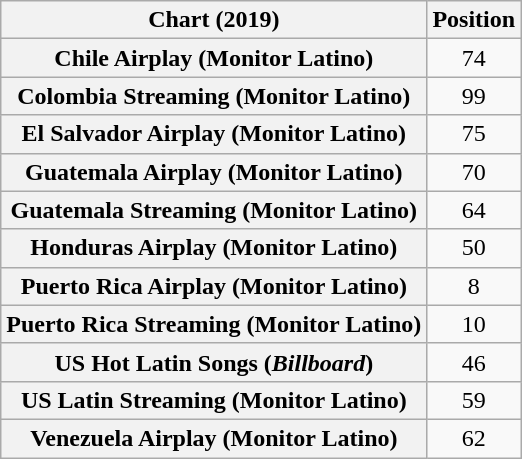<table class="wikitable sortable plainrowheaders" style="text-align:center">
<tr>
<th scope="col">Chart (2019)</th>
<th scope="col">Position</th>
</tr>
<tr>
<th scope="row">Chile Airplay (Monitor Latino)</th>
<td>74</td>
</tr>
<tr>
<th scope="row">Colombia Streaming (Monitor Latino)</th>
<td>99</td>
</tr>
<tr>
<th scope="row">El Salvador Airplay (Monitor Latino)</th>
<td>75</td>
</tr>
<tr>
<th scope="row">Guatemala Airplay (Monitor Latino)</th>
<td>70</td>
</tr>
<tr>
<th scope="row">Guatemala Streaming (Monitor Latino)</th>
<td>64</td>
</tr>
<tr>
<th scope="row">Honduras Airplay (Monitor Latino)</th>
<td>50</td>
</tr>
<tr>
<th scope="row">Puerto Rica Airplay  (Monitor Latino)</th>
<td>8</td>
</tr>
<tr>
<th scope="row">Puerto Rica Streaming (Monitor Latino)</th>
<td>10</td>
</tr>
<tr>
<th scope="row">US Hot Latin Songs (<em>Billboard</em>)</th>
<td>46</td>
</tr>
<tr>
<th scope="row">US Latin Streaming (Monitor Latino)</th>
<td>59</td>
</tr>
<tr>
<th scope="row">Venezuela Airplay (Monitor Latino)</th>
<td>62</td>
</tr>
</table>
